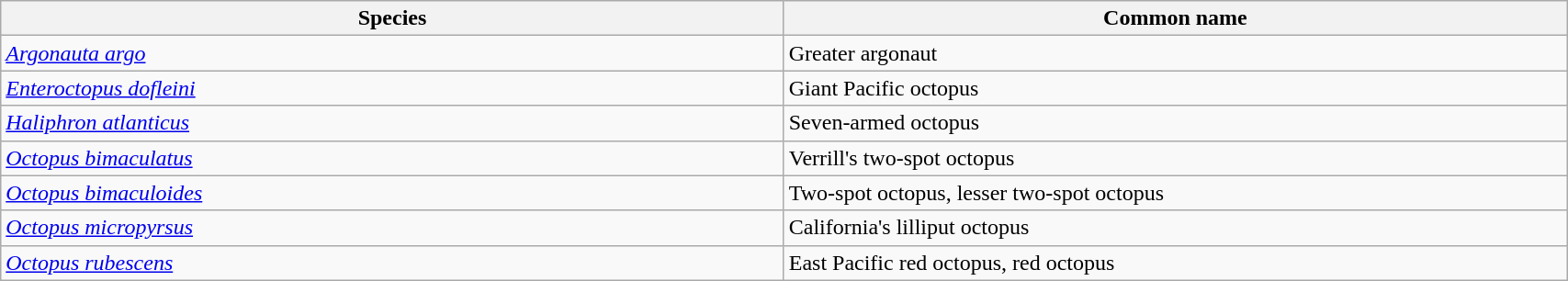<table width=90% class="wikitable">
<tr>
<th width=25%>Species</th>
<th width=25%>Common name</th>
</tr>
<tr>
<td><em><a href='#'>Argonauta argo</a></em></td>
<td>Greater argonaut</td>
</tr>
<tr>
<td><em><a href='#'>Enteroctopus dofleini</a></em></td>
<td>Giant Pacific octopus</td>
</tr>
<tr>
<td><em><a href='#'>Haliphron atlanticus</a></em></td>
<td>Seven-armed octopus</td>
</tr>
<tr>
<td><em><a href='#'>Octopus bimaculatus</a></em></td>
<td>Verrill's two-spot octopus</td>
</tr>
<tr>
<td><em><a href='#'>Octopus bimaculoides</a></em></td>
<td>Two-spot octopus, lesser two-spot octopus</td>
</tr>
<tr>
<td><em><a href='#'>Octopus micropyrsus</a></em></td>
<td>California's lilliput octopus</td>
</tr>
<tr>
<td><em><a href='#'>Octopus rubescens</a></em></td>
<td>East Pacific red octopus, red octopus</td>
</tr>
</table>
